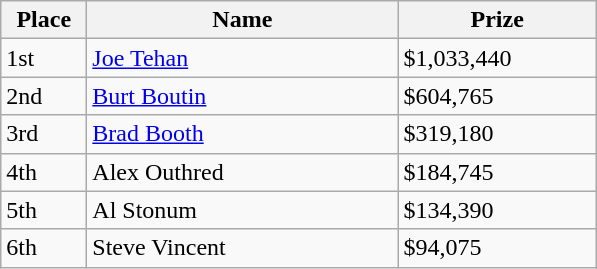<table class="wikitable">
<tr>
<th width="50">Place</th>
<th width="200">Name</th>
<th width="125">Prize</th>
</tr>
<tr>
<td>1st</td>
<td><a href='#'>Joe Tehan</a></td>
<td>$1,033,440</td>
</tr>
<tr>
<td>2nd</td>
<td><a href='#'>Burt Boutin</a></td>
<td>$604,765</td>
</tr>
<tr>
<td>3rd</td>
<td><a href='#'>Brad Booth</a></td>
<td>$319,180</td>
</tr>
<tr>
<td>4th</td>
<td>Alex Outhred</td>
<td>$184,745</td>
</tr>
<tr>
<td>5th</td>
<td>Al Stonum</td>
<td>$134,390</td>
</tr>
<tr>
<td>6th</td>
<td>Steve Vincent</td>
<td>$94,075</td>
</tr>
</table>
